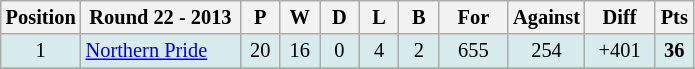<table class="wikitable" style="text-align:center; font-size:85%;">
<tr>
<th width=40 abbr="Position">Position</th>
<th width=100>Round 22 - 2013</th>
<th width=20 abbr="Played">P</th>
<th width=20 abbr="Won">W</th>
<th width=20 abbr="Drawn">D</th>
<th width=20 abbr="Lost">L</th>
<th width=20 abbr="Bye">B</th>
<th width=40 abbr="Points for">For</th>
<th width=40 abbr="Points against">Against</th>
<th width=40 abbr="Points difference">Diff</th>
<th width=20 abbr="Points">Pts</th>
</tr>
<tr style="background: #d7ebed;">
<td>1</td>
<td style="text-align:left;"> <a href='#'>Northern Pride</a></td>
<td>20</td>
<td>16</td>
<td>0</td>
<td>4</td>
<td>2</td>
<td>655</td>
<td>254</td>
<td>+401</td>
<td><strong>36</strong></td>
</tr>
<tr>
</tr>
</table>
